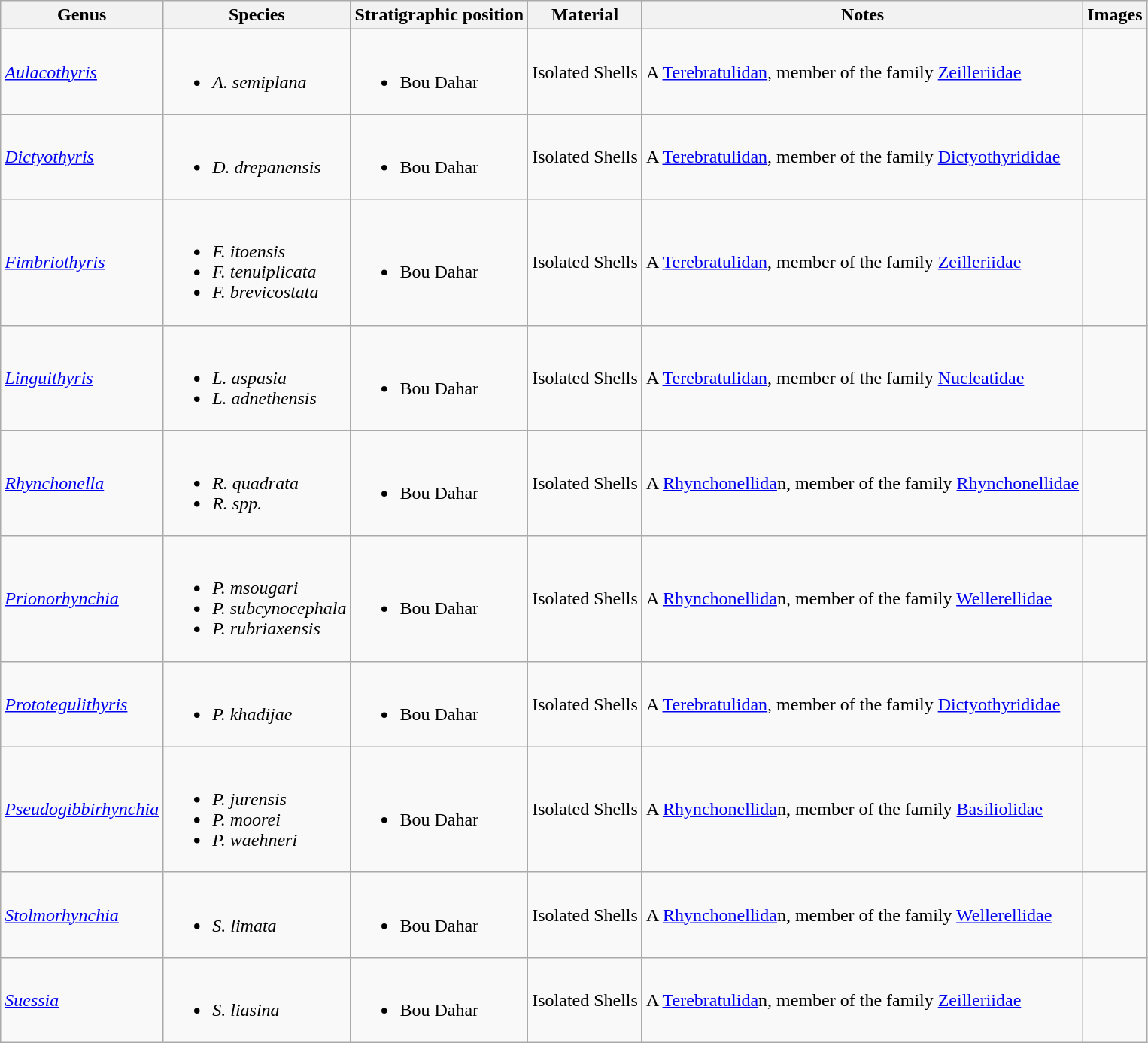<table class="wikitable">
<tr>
<th>Genus</th>
<th>Species</th>
<th>Stratigraphic position</th>
<th>Material</th>
<th>Notes</th>
<th>Images</th>
</tr>
<tr>
<td><em><a href='#'>Aulacothyris</a></em></td>
<td><br><ul><li><em>A. semiplana</em></li></ul></td>
<td><br><ul><li>Bou Dahar</li></ul></td>
<td>Isolated Shells</td>
<td>A <a href='#'>Terebratulidan</a>, member of the family <a href='#'>Zeilleriidae</a></td>
<td></td>
</tr>
<tr>
<td><em><a href='#'>Dictyothyris</a></em></td>
<td><br><ul><li><em>D. drepanensis</em></li></ul></td>
<td><br><ul><li>Bou Dahar</li></ul></td>
<td>Isolated Shells</td>
<td>A <a href='#'>Terebratulidan</a>, member of the family <a href='#'>Dictyothyrididae</a></td>
<td></td>
</tr>
<tr>
<td><em><a href='#'>Fimbriothyris</a></em></td>
<td><br><ul><li><em>F. itoensis</em></li><li><em>F. tenuiplicata</em></li><li><em>F. brevicostata</em></li></ul></td>
<td><br><ul><li>Bou Dahar</li></ul></td>
<td>Isolated Shells</td>
<td>A <a href='#'>Terebratulidan</a>, member of the family <a href='#'>Zeilleriidae</a></td>
<td></td>
</tr>
<tr>
<td><em><a href='#'>Linguithyris</a></em></td>
<td><br><ul><li><em>L. aspasia</em></li><li><em>L. adnethensis</em></li></ul></td>
<td><br><ul><li>Bou Dahar</li></ul></td>
<td>Isolated Shells</td>
<td>A <a href='#'>Terebratulidan</a>, member of the family <a href='#'>Nucleatidae</a></td>
<td></td>
</tr>
<tr>
<td><em><a href='#'>Rhynchonella</a></em></td>
<td><br><ul><li><em>R. quadrata</em></li><li><em>R. spp.</em></li></ul></td>
<td><br><ul><li>Bou Dahar</li></ul></td>
<td>Isolated Shells</td>
<td>A <a href='#'>Rhynchonellida</a>n, member of the family <a href='#'>Rhynchonellidae</a></td>
<td></td>
</tr>
<tr>
<td><em><a href='#'>Prionorhynchia</a></em></td>
<td><br><ul><li><em>P. msougari</em></li><li><em>P. subcynocephala</em></li><li><em>P. rubriaxensis</em></li></ul></td>
<td><br><ul><li>Bou Dahar</li></ul></td>
<td>Isolated Shells</td>
<td>A <a href='#'>Rhynchonellida</a>n, member of the family <a href='#'>Wellerellidae</a></td>
<td></td>
</tr>
<tr>
<td><em><a href='#'>Prototegulithyris</a></em></td>
<td><br><ul><li><em>P. khadijae</em></li></ul></td>
<td><br><ul><li>Bou Dahar</li></ul></td>
<td>Isolated Shells</td>
<td>A <a href='#'>Terebratulidan</a>, member of the family <a href='#'>Dictyothyrididae</a></td>
<td></td>
</tr>
<tr>
<td><em><a href='#'>Pseudogibbirhynchia</a></em></td>
<td><br><ul><li><em>P. jurensis</em></li><li><em>P. moorei</em></li><li><em>P. waehneri</em></li></ul></td>
<td><br><ul><li>Bou Dahar</li></ul></td>
<td>Isolated Shells</td>
<td>A <a href='#'>Rhynchonellida</a>n, member of the family <a href='#'>Basiliolidae</a></td>
<td></td>
</tr>
<tr>
<td><em><a href='#'>Stolmorhynchia</a></em></td>
<td><br><ul><li><em>S. limata</em></li></ul></td>
<td><br><ul><li>Bou Dahar</li></ul></td>
<td>Isolated Shells</td>
<td>A <a href='#'>Rhynchonellida</a>n, member of the family <a href='#'>Wellerellidae</a></td>
<td></td>
</tr>
<tr>
<td><em><a href='#'>Suessia</a></em></td>
<td><br><ul><li><em>S. liasina</em></li></ul></td>
<td><br><ul><li>Bou Dahar</li></ul></td>
<td>Isolated Shells</td>
<td>A <a href='#'>Terebratulida</a>n, member of the family <a href='#'>Zeilleriidae</a></td>
<td></td>
</tr>
</table>
